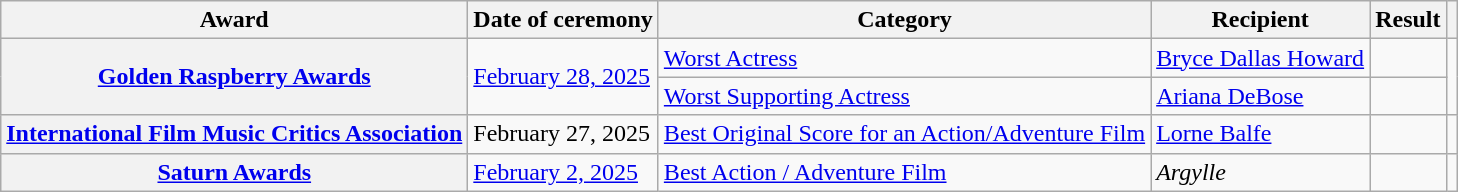<table class="wikitable sortable plainrowheaders">
<tr>
<th scope="col">Award</th>
<th scope="col">Date of ceremony</th>
<th scope="col">Category</th>
<th scope="col">Recipient</th>
<th scope="col">Result</th>
<th class="unsortable" scope="col"></th>
</tr>
<tr>
<th scope="row" rowspan="2"><a href='#'>Golden Raspberry Awards</a></th>
<td rowspan="2"><a href='#'>February 28, 2025</a></td>
<td><a href='#'>Worst Actress</a></td>
<td><a href='#'>Bryce Dallas Howard</a></td>
<td></td>
<td style="text-align:center;" rowspan="2"></td>
</tr>
<tr>
<td><a href='#'>Worst Supporting Actress</a></td>
<td><a href='#'>Ariana DeBose</a></td>
<td></td>
</tr>
<tr>
<th scope="row"><a href='#'>International Film Music Critics Association</a></th>
<td>February 27, 2025</td>
<td><a href='#'>Best Original Score for an Action/Adventure Film</a></td>
<td><a href='#'>Lorne Balfe</a></td>
<td></td>
<td style="text-align:center;"></td>
</tr>
<tr>
<th scope="row"><a href='#'>Saturn Awards</a></th>
<td><a href='#'>February 2, 2025</a></td>
<td><a href='#'>Best Action / Adventure Film</a></td>
<td><em>Argylle</em></td>
<td></td>
<td style="text-align:center;"></td>
</tr>
</table>
